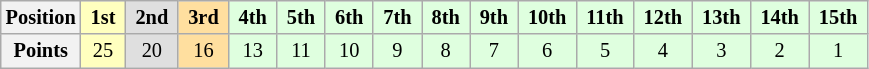<table class="wikitable" style="font-size:85%; text-align:center">
<tr>
<th>Position</th>
<td style="background:#ffffbf;"> <strong>1st</strong> </td>
<td style="background:#dfdfdf;"> <strong>2nd</strong> </td>
<td style="background:#ffdf9f;"> <strong>3rd</strong> </td>
<td style="background:#dfffdf;"> <strong>4th</strong> </td>
<td style="background:#dfffdf;"> <strong>5th</strong> </td>
<td style="background:#dfffdf;"> <strong>6th</strong> </td>
<td style="background:#dfffdf;"> <strong>7th</strong> </td>
<td style="background:#dfffdf;"> <strong>8th</strong> </td>
<td style="background:#dfffdf;"> <strong>9th</strong> </td>
<td style="background:#dfffdf;"> <strong>10th</strong> </td>
<td style="background:#dfffdf;"> <strong>11th</strong> </td>
<td style="background:#dfffdf;"> <strong>12th</strong> </td>
<td style="background:#dfffdf;"> <strong>13th</strong> </td>
<td style="background:#dfffdf;"> <strong>14th</strong> </td>
<td style="background:#dfffdf;"> <strong>15th</strong> </td>
</tr>
<tr>
<th>Points</th>
<td style="background:#ffffbf;">25</td>
<td style="background:#dfdfdf;">20</td>
<td style="background:#ffdf9f;">16</td>
<td style="background:#dfffdf;">13</td>
<td style="background:#dfffdf;">11</td>
<td style="background:#dfffdf;">10</td>
<td style="background:#dfffdf;">9</td>
<td style="background:#dfffdf;">8</td>
<td style="background:#dfffdf;">7</td>
<td style="background:#dfffdf;">6</td>
<td style="background:#dfffdf;">5</td>
<td style="background:#dfffdf;">4</td>
<td style="background:#dfffdf;">3</td>
<td style="background:#dfffdf;">2</td>
<td style="background:#dfffdf;">1</td>
</tr>
</table>
